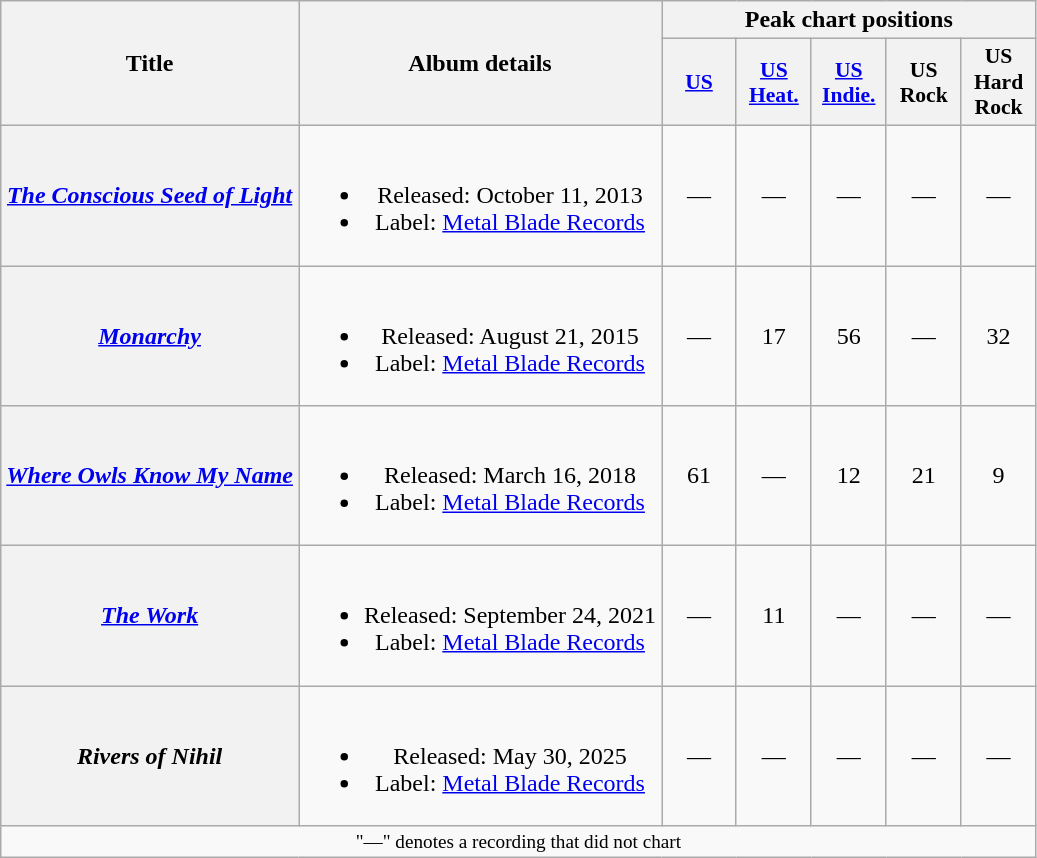<table class="wikitable plainrowheaders" style="text-align:center;">
<tr>
<th rowspan="2">Title</th>
<th rowspan="2">Album details</th>
<th colspan="10">Peak chart positions</th>
</tr>
<tr>
<th scope="col" style="width:3em;font-size:90%;"><a href='#'>US</a></th>
<th scope="col" style="width:3em;font-size:90%;"><a href='#'>US<br>Heat.</a></th>
<th scope="col" style="width:3em;font-size:90%;"><a href='#'>US<br>Indie.</a></th>
<th scope="col" style="width:3em;font-size:90%;">US<br>Rock</th>
<th scope="col" style="width:3em;font-size:90%;">US<br>Hard Rock</th>
</tr>
<tr>
<th scope="row"><em><a href='#'>The Conscious Seed of Light</a></em></th>
<td><br><ul><li>Released: October 11, 2013</li><li>Label: <a href='#'>Metal Blade Records</a></li></ul></td>
<td>—</td>
<td>—</td>
<td>—</td>
<td>—</td>
<td>—</td>
</tr>
<tr>
<th scope="row"><em><a href='#'>Monarchy</a></em></th>
<td><br><ul><li>Released: August 21, 2015</li><li>Label: <a href='#'>Metal Blade Records</a></li></ul></td>
<td>—</td>
<td>17</td>
<td>56</td>
<td>—</td>
<td>32</td>
</tr>
<tr>
<th scope="row"><em><a href='#'>Where Owls Know My Name</a></em></th>
<td><br><ul><li>Released: March 16, 2018</li><li>Label: <a href='#'>Metal Blade Records</a></li></ul></td>
<td>61</td>
<td>—</td>
<td>12</td>
<td>21</td>
<td>9</td>
</tr>
<tr>
<th scope="row"><em><a href='#'>The Work</a></em></th>
<td><br><ul><li>Released: September 24, 2021</li><li>Label: <a href='#'>Metal Blade Records</a></li></ul></td>
<td>—</td>
<td>11</td>
<td>—</td>
<td>—</td>
<td>—</td>
</tr>
<tr>
<th scope="row"><em>Rivers of Nihil</em></th>
<td><br><ul><li>Released: May 30, 2025</li><li>Label: <a href='#'>Metal Blade Records</a></li></ul></td>
<td>—</td>
<td>—</td>
<td>—</td>
<td>—</td>
<td>—</td>
</tr>
<tr>
<td colspan="15" style="font-size:80%">"—" denotes a recording that did not chart</td>
</tr>
</table>
